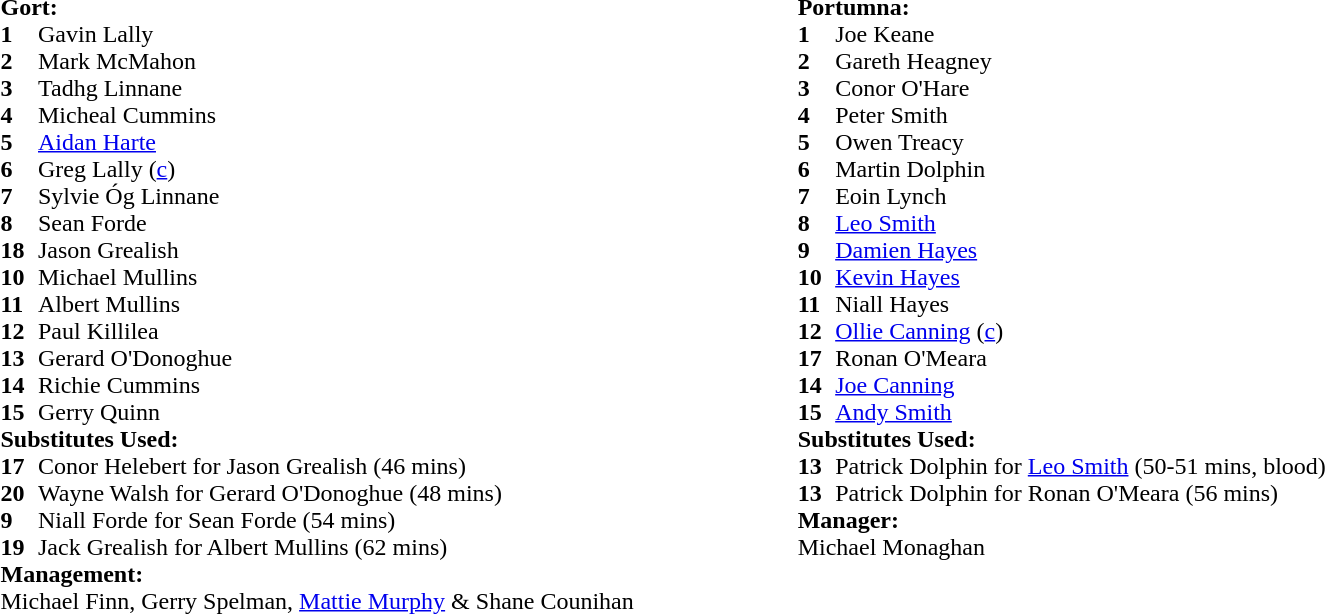<table style="width:75%;">
<tr>
<td style="vertical-align:top; width:50%;"><br><table style="font-size: 100%" cellspacing="0" cellpadding="0">
<tr>
<td colspan="4"><strong>Gort:</strong></td>
</tr>
<tr>
<th width=25></th>
</tr>
<tr>
<td><strong>1</strong></td>
<td>Gavin Lally</td>
</tr>
<tr>
<td><strong>2</strong></td>
<td>Mark McMahon</td>
</tr>
<tr>
<td><strong>3</strong></td>
<td>Tadhg Linnane</td>
</tr>
<tr>
<td><strong>4</strong></td>
<td>Micheal Cummins</td>
</tr>
<tr>
<td><strong>5</strong></td>
<td><a href='#'>Aidan Harte</a></td>
</tr>
<tr>
<td><strong>6</strong></td>
<td>Greg Lally (<a href='#'>c</a>)</td>
</tr>
<tr>
<td><strong>7</strong></td>
<td>Sylvie Óg Linnane</td>
</tr>
<tr>
<td><strong>8</strong></td>
<td>Sean Forde</td>
</tr>
<tr>
<td><strong>18</strong></td>
<td>Jason Grealish</td>
</tr>
<tr>
<td><strong>10</strong></td>
<td>Michael Mullins</td>
</tr>
<tr>
<td><strong>11</strong></td>
<td>Albert Mullins</td>
</tr>
<tr>
<td><strong>12</strong></td>
<td>Paul Killilea</td>
</tr>
<tr>
<td><strong>13</strong></td>
<td>Gerard O'Donoghue</td>
</tr>
<tr>
<td><strong>14</strong></td>
<td>Richie Cummins</td>
</tr>
<tr>
<td><strong>15</strong></td>
<td>Gerry Quinn</td>
</tr>
<tr>
<td colspan=3><strong>Substitutes Used:</strong></td>
</tr>
<tr>
<td><strong>17</strong></td>
<td>Conor Helebert for Jason Grealish (46 mins)</td>
</tr>
<tr>
<td><strong>20</strong></td>
<td>Wayne Walsh for Gerard O'Donoghue (48 mins)</td>
</tr>
<tr>
<td><strong>9</strong></td>
<td>Niall Forde for Sean Forde (54 mins)</td>
</tr>
<tr>
<td><strong>19</strong></td>
<td>Jack Grealish for Albert Mullins (62 mins)</td>
</tr>
<tr>
<td colspan=3><strong>Management:</strong></td>
</tr>
<tr>
<td colspan=4>Michael Finn, Gerry Spelman, <a href='#'>Mattie Murphy</a> & Shane Counihan</td>
</tr>
</table>
</td>
<td style="vertical-align:top; width:50%;"><br><table cellspacing="0" cellpadding="0" style="font-size:100%; margin:auto;">
<tr>
<td colspan="4"><strong>Portumna:</strong></td>
</tr>
<tr>
<th width=25></th>
</tr>
<tr>
<td><strong>1</strong></td>
<td>Joe Keane</td>
</tr>
<tr>
<td><strong>2</strong></td>
<td>Gareth Heagney</td>
</tr>
<tr>
<td><strong>3</strong></td>
<td>Conor O'Hare</td>
</tr>
<tr>
<td><strong>4</strong></td>
<td>Peter Smith</td>
</tr>
<tr>
<td><strong>5</strong></td>
<td>Owen Treacy</td>
</tr>
<tr>
<td><strong>6</strong></td>
<td>Martin Dolphin</td>
</tr>
<tr>
<td><strong>7</strong></td>
<td>Eoin Lynch</td>
</tr>
<tr>
<td><strong>8</strong></td>
<td><a href='#'>Leo Smith</a></td>
</tr>
<tr>
<td><strong>9</strong></td>
<td><a href='#'>Damien Hayes</a></td>
</tr>
<tr>
<td><strong>10</strong></td>
<td><a href='#'>Kevin Hayes</a></td>
</tr>
<tr>
<td><strong>11</strong></td>
<td>Niall Hayes</td>
</tr>
<tr>
<td><strong>12</strong></td>
<td><a href='#'>Ollie Canning</a> (<a href='#'>c</a>)</td>
</tr>
<tr>
<td><strong>17</strong></td>
<td>Ronan O'Meara</td>
</tr>
<tr>
<td><strong>14</strong></td>
<td><a href='#'>Joe Canning</a></td>
</tr>
<tr>
<td><strong>15</strong></td>
<td><a href='#'>Andy Smith</a></td>
</tr>
<tr>
<td colspan=3><strong>Substitutes Used:</strong></td>
</tr>
<tr>
<td><strong>13</strong></td>
<td>Patrick Dolphin for <a href='#'>Leo Smith</a> (50-51 mins, blood)</td>
</tr>
<tr>
<td><strong>13</strong></td>
<td>Patrick Dolphin for Ronan O'Meara (56 mins)</td>
</tr>
<tr>
<td colspan=3><strong>Manager:</strong></td>
</tr>
<tr>
<td colspan=4>Michael Monaghan</td>
</tr>
</table>
</td>
</tr>
</table>
